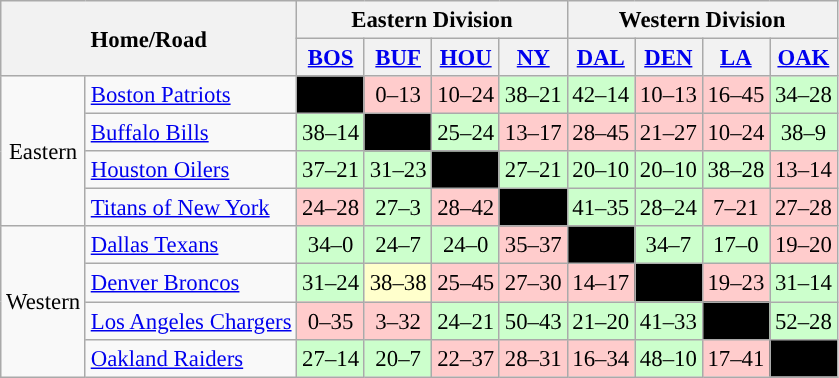<table class="wikitable" style="font-size:95%; text-align:center">
<tr>
<th colspan="2" rowspan=2>Home/Road</th>
<th colspan="4">Eastern Division</th>
<th colspan="4">Western Division</th>
</tr>
<tr>
<th><a href='#'>BOS</a></th>
<th><a href='#'>BUF</a></th>
<th><a href='#'>HOU</a></th>
<th><a href='#'>NY</a></th>
<th><a href='#'>DAL</a></th>
<th><a href='#'>DEN</a></th>
<th><a href='#'>LA</a></th>
<th><a href='#'>OAK</a></th>
</tr>
<tr>
<td rowspan="4">Eastern</td>
<td align="left"><a href='#'>Boston Patriots</a></td>
<td style="background:#000"></td>
<td style="background:#fcc">0–13</td>
<td style="background:#fcc">10–24</td>
<td style="background:#cfc">38–21</td>
<td style="background:#cfc">42–14</td>
<td style="background:#fcc">10–13</td>
<td style="background:#fcc">16–45</td>
<td style="background:#cfc">34–28</td>
</tr>
<tr>
<td align="left"><a href='#'>Buffalo Bills</a></td>
<td style="background:#cfc">38–14</td>
<td style="background:#000"></td>
<td style="background:#cfc">25–24</td>
<td style="background:#fcc">13–17</td>
<td style="background:#fcc">28–45</td>
<td style="background:#fcc">21–27</td>
<td style="background:#fcc">10–24</td>
<td style="background:#cfc">38–9</td>
</tr>
<tr>
<td align="left"><a href='#'>Houston Oilers</a></td>
<td style="background:#cfc">37–21</td>
<td style="background:#cfc">31–23</td>
<td style="background:#000"></td>
<td style="background:#cfc">27–21</td>
<td style="background:#cfc">20–10</td>
<td style="background:#cfc">20–10</td>
<td style="background:#cfc">38–28</td>
<td style="background:#fcc">13–14</td>
</tr>
<tr>
<td align="left"><a href='#'>Titans of New York</a></td>
<td style="background:#fcc">24–28</td>
<td style="background:#cfc">27–3</td>
<td style="background:#fcc">28–42</td>
<td style="background:#000"></td>
<td style="background:#cfc">41–35</td>
<td style="background:#cfc">28–24</td>
<td style="background:#fcc">7–21</td>
<td style="background:#fcc">27–28</td>
</tr>
<tr>
<td rowspan="4">Western</td>
<td align="left"><a href='#'>Dallas Texans</a></td>
<td style="background:#cfc">34–0</td>
<td style="background:#cfc">24–7</td>
<td style="background:#cfc">24–0</td>
<td style="background:#fcc">35–37</td>
<td style="background:#000"></td>
<td style="background:#cfc">34–7</td>
<td style="background:#cfc">17–0</td>
<td style="background:#fcc">19–20</td>
</tr>
<tr>
<td align="left"><a href='#'>Denver Broncos</a></td>
<td style="background:#cfc">31–24</td>
<td style="background:#ffc">38–38</td>
<td style="background:#fcc">25–45</td>
<td style="background:#fcc">27–30</td>
<td style="background:#fcc">14–17</td>
<td style="background:#000"></td>
<td style="background:#fcc">19–23</td>
<td style="background:#cfc">31–14</td>
</tr>
<tr>
<td align="left"><a href='#'>Los Angeles Chargers</a></td>
<td style="background:#fcc">0–35</td>
<td style="background:#fcc">3–32</td>
<td style="background:#cfc">24–21</td>
<td style="background:#cfc">50–43</td>
<td style="background:#cfc">21–20</td>
<td style="background:#cfc">41–33</td>
<td style="background:#000"></td>
<td style="background:#cfc">52–28</td>
</tr>
<tr>
<td align="left"><a href='#'>Oakland Raiders</a></td>
<td style="background:#cfc">27–14</td>
<td style="background:#cfc">20–7</td>
<td style="background:#fcc">22–37</td>
<td style="background:#fcc">28–31</td>
<td style="background:#fcc">16–34</td>
<td style="background:#cfc">48–10</td>
<td style="background:#fcc">17–41</td>
<td style="background:#000"></td>
</tr>
</table>
